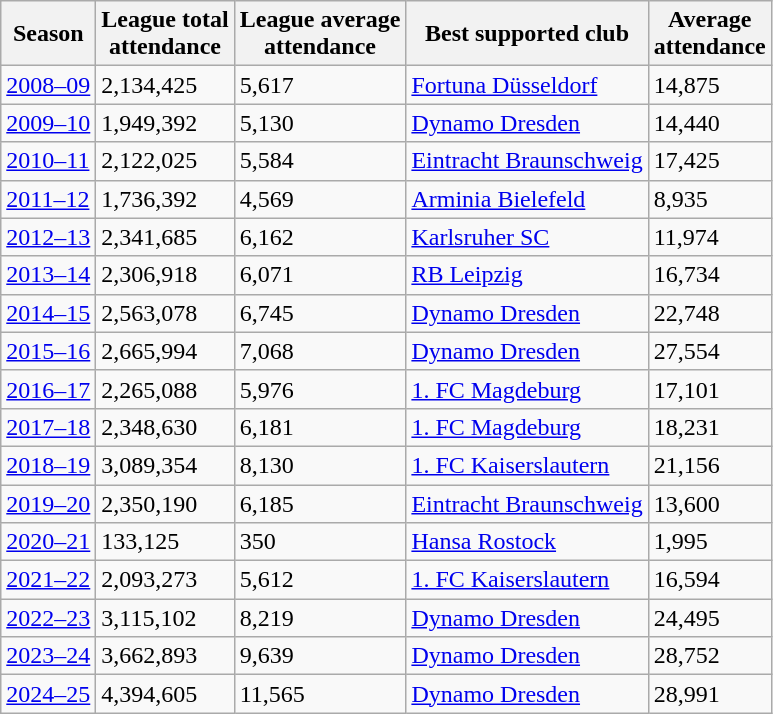<table class="wikitable">
<tr>
<th>Season</th>
<th>League total<br>attendance</th>
<th>League average<br>attendance</th>
<th>Best supported club</th>
<th>Average<br>attendance</th>
</tr>
<tr>
<td><a href='#'>2008–09</a></td>
<td>2,134,425</td>
<td>5,617</td>
<td><a href='#'>Fortuna Düsseldorf</a></td>
<td>14,875</td>
</tr>
<tr>
<td><a href='#'>2009–10</a></td>
<td>1,949,392</td>
<td>5,130</td>
<td><a href='#'>Dynamo Dresden</a></td>
<td>14,440</td>
</tr>
<tr>
<td><a href='#'>2010–11</a></td>
<td>2,122,025</td>
<td>5,584</td>
<td><a href='#'>Eintracht Braunschweig</a></td>
<td>17,425</td>
</tr>
<tr>
<td><a href='#'>2011–12</a></td>
<td>1,736,392</td>
<td>4,569</td>
<td><a href='#'>Arminia Bielefeld</a></td>
<td>8,935</td>
</tr>
<tr>
<td><a href='#'>2012–13</a></td>
<td>2,341,685</td>
<td>6,162</td>
<td><a href='#'>Karlsruher SC</a></td>
<td>11,974</td>
</tr>
<tr>
<td><a href='#'>2013–14</a></td>
<td>2,306,918</td>
<td>6,071</td>
<td><a href='#'>RB Leipzig</a></td>
<td>16,734</td>
</tr>
<tr>
<td><a href='#'>2014–15</a></td>
<td>2,563,078</td>
<td>6,745</td>
<td><a href='#'>Dynamo Dresden</a></td>
<td>22,748</td>
</tr>
<tr>
<td><a href='#'>2015–16</a></td>
<td>2,665,994</td>
<td>7,068</td>
<td><a href='#'>Dynamo Dresden</a></td>
<td>27,554</td>
</tr>
<tr>
<td><a href='#'>2016–17</a></td>
<td>2,265,088</td>
<td>5,976</td>
<td><a href='#'>1. FC Magdeburg</a></td>
<td>17,101</td>
</tr>
<tr>
<td><a href='#'>2017–18</a></td>
<td>2,348,630</td>
<td>6,181</td>
<td><a href='#'>1. FC Magdeburg</a></td>
<td>18,231</td>
</tr>
<tr>
<td><a href='#'>2018–19</a></td>
<td>3,089,354</td>
<td>8,130</td>
<td><a href='#'>1. FC Kaiserslautern</a></td>
<td>21,156</td>
</tr>
<tr>
<td><a href='#'>2019–20</a></td>
<td>2,350,190</td>
<td>6,185</td>
<td><a href='#'>Eintracht Braunschweig</a></td>
<td>13,600</td>
</tr>
<tr>
<td><a href='#'>2020–21</a></td>
<td>133,125</td>
<td>350</td>
<td><a href='#'>Hansa Rostock</a></td>
<td>1,995</td>
</tr>
<tr>
<td><a href='#'>2021–22</a></td>
<td>2,093,273</td>
<td>5,612</td>
<td><a href='#'>1. FC Kaiserslautern</a></td>
<td>16,594</td>
</tr>
<tr>
<td><a href='#'>2022–23</a></td>
<td>3,115,102</td>
<td>8,219</td>
<td><a href='#'>Dynamo Dresden</a></td>
<td>24,495</td>
</tr>
<tr>
<td><a href='#'>2023–24</a></td>
<td>3,662,893</td>
<td>9,639</td>
<td><a href='#'>Dynamo Dresden</a></td>
<td>28,752</td>
</tr>
<tr>
<td><a href='#'>2024–25</a></td>
<td>4,394,605</td>
<td>11,565</td>
<td><a href='#'>Dynamo Dresden</a></td>
<td>28,991</td>
</tr>
</table>
